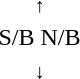<table style="text-align:center;">
<tr>
<td><small>  ↑ </small></td>
</tr>
<tr>
<td><span>S/B</span>   <span>N/B</span></td>
</tr>
<tr>
<td><small> ↓  </small></td>
</tr>
</table>
